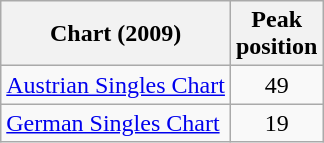<table class="wikitable sortable">
<tr>
<th>Chart (2009)</th>
<th>Peak <br>position</th>
</tr>
<tr>
<td><a href='#'>Austrian Singles Chart</a></td>
<td align="center">49</td>
</tr>
<tr>
<td><a href='#'>German Singles Chart</a></td>
<td align="center">19</td>
</tr>
</table>
